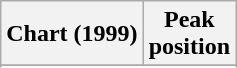<table class="wikitable sortable plainrowheaders" style="text-align:center">
<tr>
<th scope="col">Chart (1999)</th>
<th scope="col">Peak<br>position</th>
</tr>
<tr>
</tr>
<tr>
</tr>
</table>
